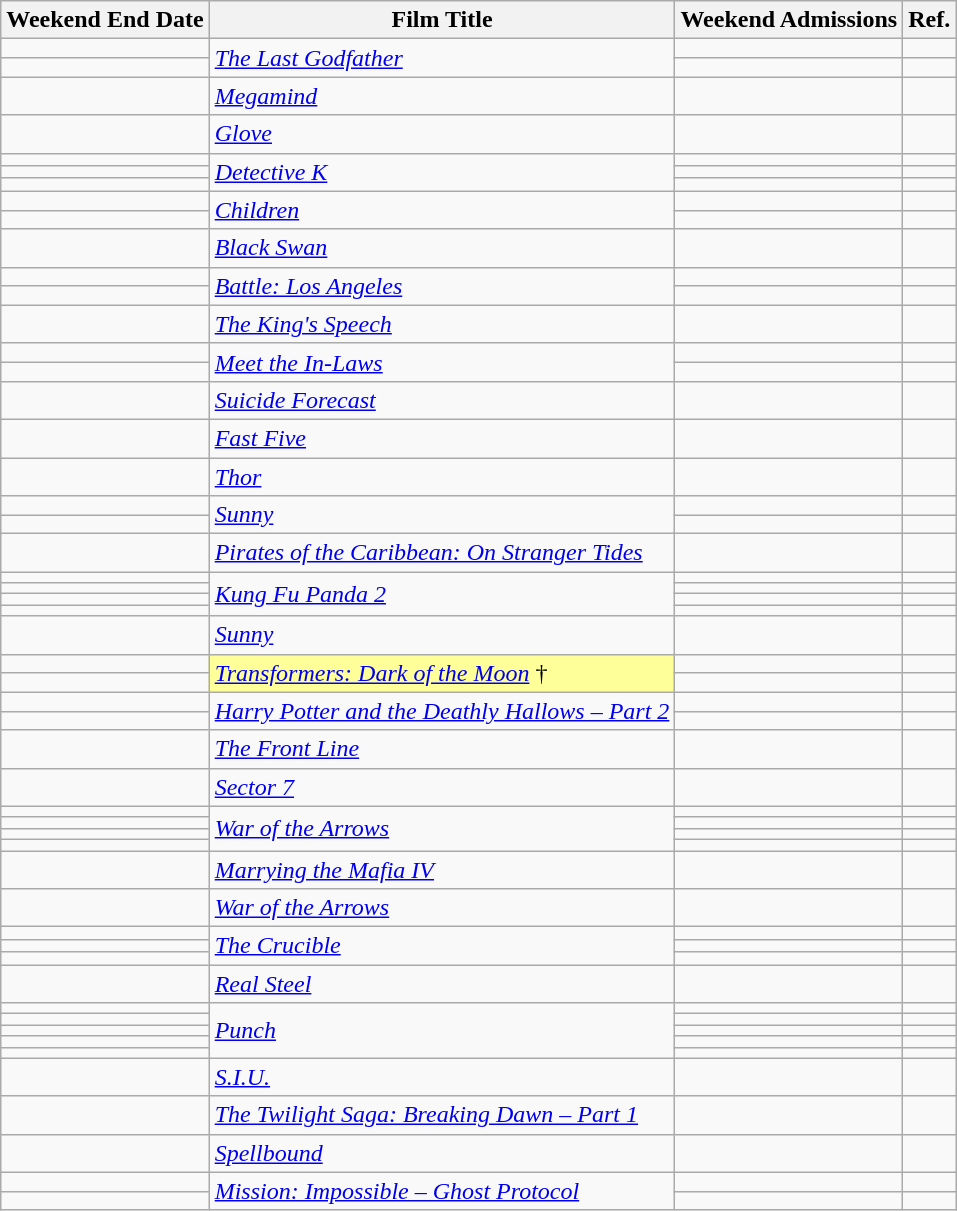<table class="wikitable sortable">
<tr>
<th>Weekend End Date</th>
<th>Film Title</th>
<th>Weekend Admissions</th>
<th class=unsortable>Ref.</th>
</tr>
<tr>
<td></td>
<td rowspan="2"><em><a href='#'>The Last Godfather</a></em></td>
<td></td>
<td></td>
</tr>
<tr>
<td></td>
<td></td>
<td></td>
</tr>
<tr>
<td></td>
<td><em><a href='#'>Megamind</a></em></td>
<td></td>
<td></td>
</tr>
<tr>
<td></td>
<td><em><a href='#'>Glove</a></em></td>
<td></td>
<td></td>
</tr>
<tr>
<td></td>
<td rowspan="3"><em><a href='#'>Detective K</a></em></td>
<td></td>
<td></td>
</tr>
<tr>
<td></td>
<td></td>
<td></td>
</tr>
<tr>
<td></td>
<td></td>
<td></td>
</tr>
<tr>
<td></td>
<td rowspan="2"><em><a href='#'>Children</a></em></td>
<td></td>
<td></td>
</tr>
<tr>
<td></td>
<td></td>
<td></td>
</tr>
<tr>
<td></td>
<td><em><a href='#'>Black Swan</a></em></td>
<td></td>
<td></td>
</tr>
<tr>
<td></td>
<td rowspan="2"><em><a href='#'>Battle: Los Angeles</a></em></td>
<td></td>
<td></td>
</tr>
<tr>
<td></td>
<td></td>
<td></td>
</tr>
<tr>
<td></td>
<td><em><a href='#'>The King's Speech</a></em></td>
<td></td>
<td></td>
</tr>
<tr>
<td></td>
<td rowspan="2"><em><a href='#'>Meet the In-Laws</a></em></td>
<td></td>
<td></td>
</tr>
<tr>
<td></td>
<td></td>
<td></td>
</tr>
<tr>
<td></td>
<td><em><a href='#'>Suicide Forecast</a></em></td>
<td></td>
<td></td>
</tr>
<tr>
<td></td>
<td><em><a href='#'>Fast Five</a></em></td>
<td></td>
<td></td>
</tr>
<tr>
<td></td>
<td><em><a href='#'>Thor</a></em></td>
<td></td>
<td></td>
</tr>
<tr>
<td></td>
<td rowspan="2"><em><a href='#'>Sunny</a></em></td>
<td></td>
<td></td>
</tr>
<tr>
<td></td>
<td></td>
<td></td>
</tr>
<tr>
<td></td>
<td><em><a href='#'>Pirates of the Caribbean: On Stranger Tides</a></em></td>
<td></td>
<td></td>
</tr>
<tr>
<td></td>
<td rowspan="4"><em><a href='#'>Kung Fu Panda 2</a></em></td>
<td></td>
<td></td>
</tr>
<tr>
<td></td>
<td></td>
<td></td>
</tr>
<tr>
<td></td>
<td></td>
<td></td>
</tr>
<tr>
<td></td>
<td></td>
<td></td>
</tr>
<tr>
<td></td>
<td><em><a href='#'>Sunny</a></em></td>
<td></td>
<td></td>
</tr>
<tr>
<td></td>
<td rowspan="2" style="background-color:#FFFF99"><em><a href='#'>Transformers: Dark of the Moon</a></em> †</td>
<td></td>
<td></td>
</tr>
<tr>
<td></td>
<td></td>
<td></td>
</tr>
<tr>
<td></td>
<td rowspan="2"><em><a href='#'>Harry Potter and the Deathly Hallows – Part 2</a></em></td>
<td></td>
<td></td>
</tr>
<tr>
<td></td>
<td></td>
<td></td>
</tr>
<tr>
<td></td>
<td><em><a href='#'>The Front Line</a></em></td>
<td></td>
<td></td>
</tr>
<tr>
<td></td>
<td><em><a href='#'>Sector 7</a></em></td>
<td></td>
<td></td>
</tr>
<tr>
<td></td>
<td rowspan="4"><em><a href='#'>War of the Arrows</a></em></td>
<td></td>
<td></td>
</tr>
<tr>
<td></td>
<td></td>
<td></td>
</tr>
<tr>
<td></td>
<td></td>
<td></td>
</tr>
<tr>
<td></td>
<td></td>
<td></td>
</tr>
<tr>
<td></td>
<td><em><a href='#'>Marrying the Mafia IV</a></em></td>
<td></td>
<td></td>
</tr>
<tr>
<td></td>
<td><em><a href='#'>War of the Arrows</a></em></td>
<td></td>
<td></td>
</tr>
<tr>
<td></td>
<td rowspan="3"><em><a href='#'>The Crucible</a></em></td>
<td></td>
<td></td>
</tr>
<tr>
<td></td>
<td></td>
<td></td>
</tr>
<tr>
<td></td>
<td></td>
<td></td>
</tr>
<tr>
<td></td>
<td><em><a href='#'>Real Steel</a></em></td>
<td></td>
<td></td>
</tr>
<tr>
<td></td>
<td rowspan="5"><em><a href='#'>Punch</a></em></td>
<td></td>
<td></td>
</tr>
<tr>
<td></td>
<td></td>
<td></td>
</tr>
<tr>
<td></td>
<td></td>
<td></td>
</tr>
<tr>
<td></td>
<td></td>
<td></td>
</tr>
<tr>
<td></td>
<td></td>
<td></td>
</tr>
<tr>
<td></td>
<td><em><a href='#'>S.I.U.</a></em></td>
<td></td>
<td></td>
</tr>
<tr>
<td></td>
<td><em><a href='#'>The Twilight Saga: Breaking Dawn – Part 1</a></em></td>
<td></td>
<td></td>
</tr>
<tr>
<td></td>
<td><em><a href='#'>Spellbound</a></em></td>
<td></td>
<td></td>
</tr>
<tr>
<td></td>
<td rowspan="2"><em><a href='#'>Mission: Impossible – Ghost Protocol</a></em></td>
<td></td>
<td></td>
</tr>
<tr>
<td></td>
<td></td>
<td></td>
</tr>
</table>
